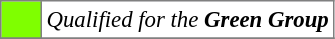<table bgcolor="#f7f8ff" cellpadding="3" cellspacing="0" border="1" style="font-size: 95%; border: gray solid 1px; border-collapse: collapse;text-align:center;">
<tr>
<td style="background: #7fff00;" width="20"></td>
<td bgcolor="#ffffff" align="left"><em>Qualified for the <strong>Green Group<strong><em></td>
</tr>
<tr>
</tr>
</table>
